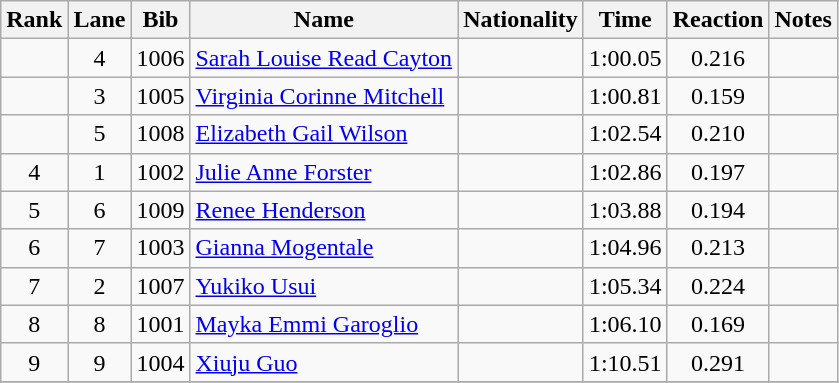<table class="wikitable sortable" style="text-align:center">
<tr>
<th>Rank</th>
<th>Lane</th>
<th>Bib</th>
<th>Name</th>
<th>Nationality</th>
<th>Time</th>
<th>Reaction</th>
<th>Notes</th>
</tr>
<tr>
<td></td>
<td>4</td>
<td>1006</td>
<td align=left><a href='#'>Sarah Louise Read Cayton</a></td>
<td align=left></td>
<td>1:00.05</td>
<td>0.216</td>
<td></td>
</tr>
<tr>
<td></td>
<td>3</td>
<td>1005</td>
<td align=left><a href='#'>Virginia Corinne Mitchell</a></td>
<td align=left></td>
<td>1:00.81</td>
<td>0.159</td>
<td></td>
</tr>
<tr>
<td></td>
<td>5</td>
<td>1008</td>
<td align=left><a href='#'>Elizabeth Gail Wilson</a></td>
<td align=left></td>
<td>1:02.54</td>
<td>0.210</td>
<td></td>
</tr>
<tr>
<td>4</td>
<td>1</td>
<td>1002</td>
<td align=left><a href='#'>Julie Anne Forster</a></td>
<td align=left></td>
<td>1:02.86</td>
<td>0.197</td>
<td></td>
</tr>
<tr>
<td>5</td>
<td>6</td>
<td>1009</td>
<td align=left><a href='#'>Renee Henderson</a></td>
<td align=left></td>
<td>1:03.88</td>
<td>0.194</td>
<td></td>
</tr>
<tr>
<td>6</td>
<td>7</td>
<td>1003</td>
<td align=left><a href='#'>Gianna Mogentale</a></td>
<td align=left></td>
<td>1:04.96</td>
<td>0.213</td>
<td></td>
</tr>
<tr>
<td>7</td>
<td>2</td>
<td>1007</td>
<td align=left><a href='#'>Yukiko Usui</a></td>
<td align=left></td>
<td>1:05.34</td>
<td>0.224</td>
<td></td>
</tr>
<tr>
<td>8</td>
<td>8</td>
<td>1001</td>
<td align=left><a href='#'>Mayka Emmi Garoglio</a></td>
<td align=left></td>
<td>1:06.10</td>
<td>0.169</td>
<td></td>
</tr>
<tr>
<td>9</td>
<td>9</td>
<td>1004</td>
<td align=left><a href='#'>Xiuju Guo</a></td>
<td align=left></td>
<td>1:10.51</td>
<td>0.291</td>
<td></td>
</tr>
<tr>
</tr>
</table>
